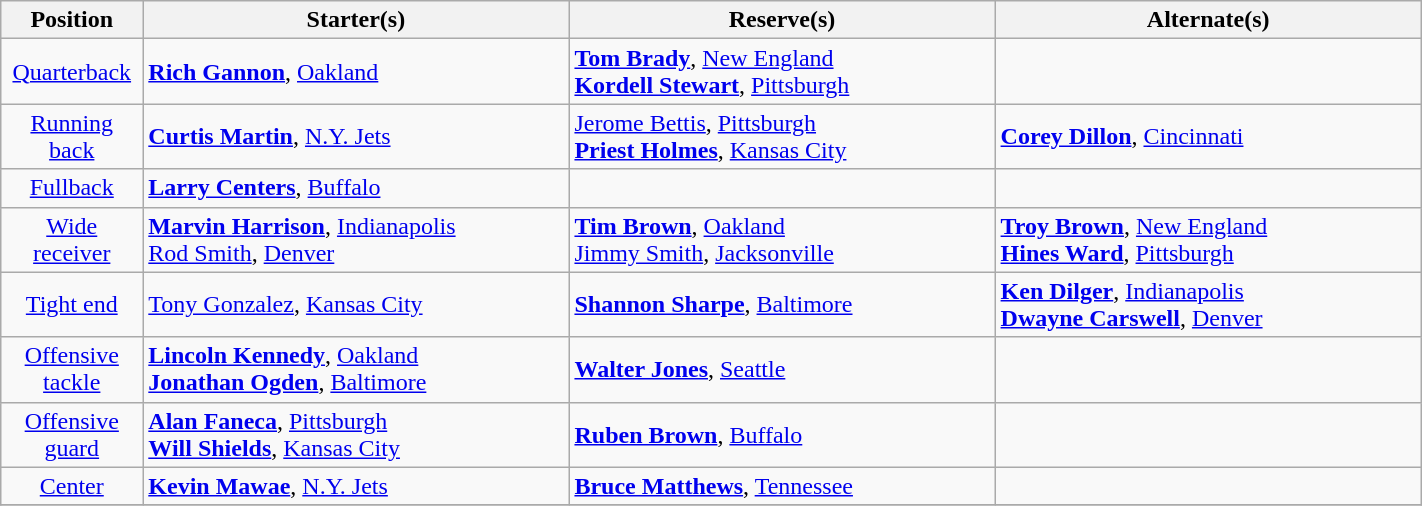<table class="wikitable" style="width:75%;">
<tr>
<th style="width:10%;">Position</th>
<th style="width:30%;">Starter(s)</th>
<th style="width:30%;">Reserve(s)</th>
<th style="width:30%;">Alternate(s)</th>
</tr>
<tr>
<td align=center><a href='#'>Quarterback</a></td>
<td> <strong><a href='#'>Rich Gannon</a></strong>, <a href='#'>Oakland</a></td>
<td> <strong><a href='#'>Tom Brady</a></strong>, <a href='#'>New England</a><br> <strong><a href='#'>Kordell Stewart</a></strong>, <a href='#'>Pittsburgh</a></td>
<td></td>
</tr>
<tr>
<td align=center><a href='#'>Running back</a></td>
<td> <strong><a href='#'>Curtis Martin</a></strong>, <a href='#'>N.Y. Jets</a></td>
<td> <a href='#'>Jerome Bettis</a>, <a href='#'>Pittsburgh</a><br> <strong><a href='#'>Priest Holmes</a></strong>, <a href='#'>Kansas City</a></td>
<td> <strong><a href='#'>Corey Dillon</a></strong>, <a href='#'>Cincinnati</a></td>
</tr>
<tr>
<td align=center><a href='#'>Fullback</a></td>
<td> <strong><a href='#'>Larry Centers</a></strong>, <a href='#'>Buffalo</a></td>
<td></td>
<td></td>
</tr>
<tr>
<td align=center><a href='#'>Wide receiver</a></td>
<td> <strong><a href='#'>Marvin Harrison</a></strong>, <a href='#'>Indianapolis</a><br> <a href='#'>Rod Smith</a>, <a href='#'>Denver</a></td>
<td> <strong><a href='#'>Tim Brown</a></strong>, <a href='#'>Oakland</a><br> <a href='#'>Jimmy Smith</a>, <a href='#'>Jacksonville</a></td>
<td> <strong><a href='#'>Troy Brown</a></strong>, <a href='#'>New England</a><br> <strong><a href='#'>Hines Ward</a></strong>, <a href='#'>Pittsburgh</a></td>
</tr>
<tr>
<td align=center><a href='#'>Tight end</a></td>
<td> <a href='#'>Tony Gonzalez</a>, <a href='#'>Kansas City</a></td>
<td> <strong><a href='#'>Shannon Sharpe</a></strong>, <a href='#'>Baltimore</a></td>
<td> <strong><a href='#'>Ken Dilger</a></strong>, <a href='#'>Indianapolis</a><br> <strong><a href='#'>Dwayne Carswell</a></strong>, <a href='#'>Denver</a></td>
</tr>
<tr>
<td align=center><a href='#'>Offensive tackle</a></td>
<td> <strong><a href='#'>Lincoln Kennedy</a></strong>, <a href='#'>Oakland</a><br> <strong><a href='#'>Jonathan Ogden</a></strong>, <a href='#'>Baltimore</a></td>
<td> <strong><a href='#'>Walter Jones</a></strong>, <a href='#'>Seattle</a></td>
<td></td>
</tr>
<tr>
<td align=center><a href='#'>Offensive guard</a></td>
<td> <strong><a href='#'>Alan Faneca</a></strong>, <a href='#'>Pittsburgh</a><br> <strong><a href='#'>Will Shields</a></strong>, <a href='#'>Kansas City</a></td>
<td> <strong><a href='#'>Ruben Brown</a></strong>, <a href='#'>Buffalo</a></td>
<td></td>
</tr>
<tr>
<td align=center><a href='#'>Center</a></td>
<td> <strong><a href='#'>Kevin Mawae</a></strong>, <a href='#'>N.Y. Jets</a></td>
<td> <strong><a href='#'>Bruce Matthews</a></strong>, <a href='#'>Tennessee</a></td>
<td></td>
</tr>
<tr>
</tr>
</table>
